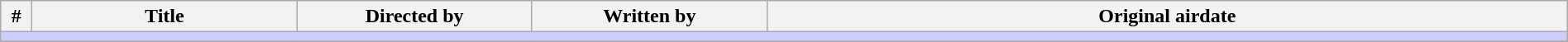<table class="wikitable" width="100%">
<tr>
<th width="2%">#</th>
<th>Title</th>
<th width="15%">Directed by</th>
<th width="15%">Written by</th>
<th>Original airdate</th>
</tr>
<tr>
<td colspan="5" bgcolor="#CCF"></td>
</tr>
<tr>
</tr>
</table>
